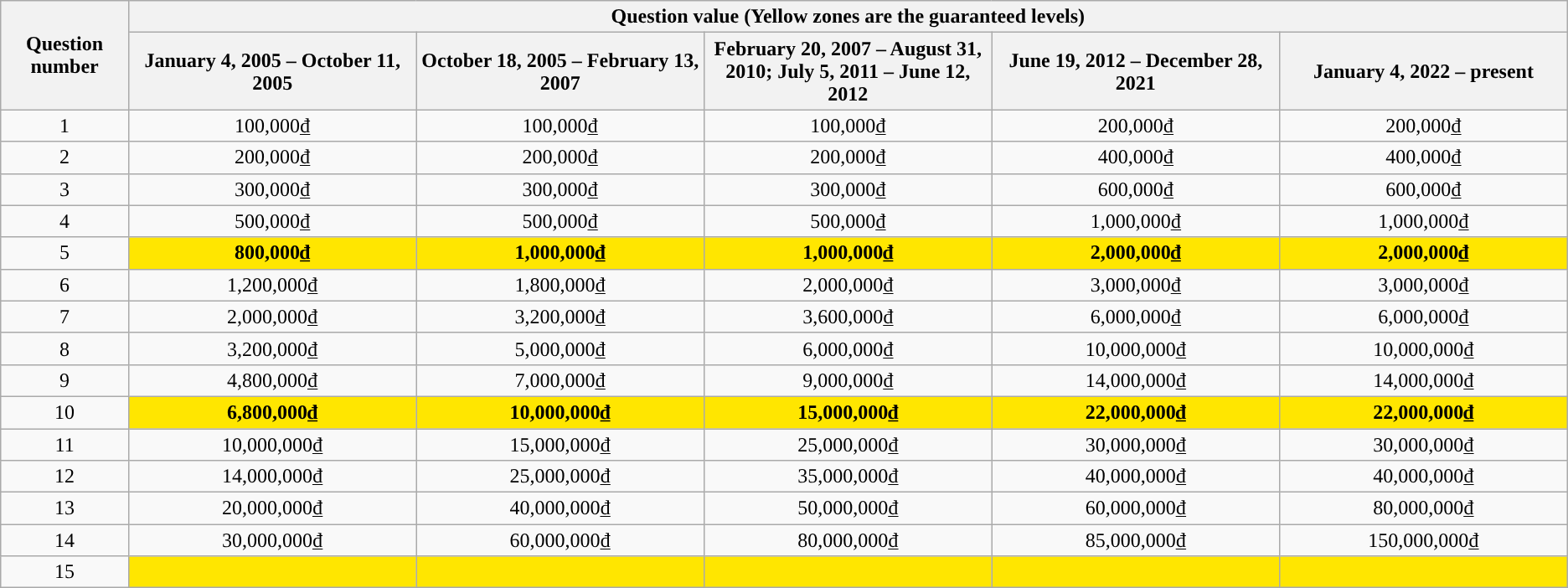<table class="wikitable" style="text-align:center; border:1px; cellpadding:2; cellspacing:0;">
<tr>
<th rowspan="2" style="width: 8%">Question number</th>
<th colspan="5">Question value (Yellow zones are the guaranteed levels)</th>
</tr>
<tr>
<th style="width: 18%">January 4, 2005 – October 11, 2005</th>
<th style="width: 18%">October 18, 2005 – February 13, 2007</th>
<th style="width: 18%">February 20, 2007 – August 31, 2010; July 5, 2011 – June 12, 2012</th>
<th style="width: 18%">June 19, 2012 – December 28, 2021</th>
<th style="width: 18%">January 4, 2022 – present</th>
</tr>
<tr>
<td>1</td>
<td><span>100,000₫</span></td>
<td><span>100,000₫</span></td>
<td><span>100,000₫</span></td>
<td><span>200,000₫</span></td>
<td><span>200,000₫</span></td>
</tr>
<tr>
<td>2</td>
<td><span>200,000₫</span></td>
<td><span>200,000₫</span></td>
<td><span>200,000₫</span></td>
<td><span>400,000₫</span></td>
<td><span>400,000₫</span></td>
</tr>
<tr>
<td>3</td>
<td><span>300,000₫</span></td>
<td><span>300,000₫</span></td>
<td><span>300,000₫</span></td>
<td><span>600,000₫</span></td>
<td><span>600,000₫</span></td>
</tr>
<tr>
<td>4</td>
<td><span>500,000₫</span></td>
<td><span>500,000₫</span></td>
<td><span>500,000₫</span></td>
<td><span>1,000,000₫</span></td>
<td><span>1,000,000₫</span></td>
</tr>
<tr>
<td>5</td>
<td style="background: #FFE600"><span><strong>800,000₫</strong></span></td>
<td style="background: #FFE600"><span><strong>1,000,000₫</strong></span></td>
<td style="background: #FFE600"><span><strong>1,000,000₫</strong></span></td>
<td style="background: #FFE600"><span><strong>2,000,000₫</strong></span></td>
<td style="background: #FFE600"><span><strong>2,000,000₫</strong></span></td>
</tr>
<tr>
<td>6</td>
<td><span>1,200,000₫</span></td>
<td><span>1,800,000₫</span></td>
<td><span>2,000,000₫</span></td>
<td><span>3,000,000₫</span></td>
<td><span>3,000,000₫</span></td>
</tr>
<tr>
<td>7</td>
<td><span>2,000,000₫</span></td>
<td><span>3,200,000₫</span></td>
<td><span>3,600,000₫</span></td>
<td><span>6,000,000₫</span></td>
<td><span>6,000,000₫</span></td>
</tr>
<tr>
<td>8</td>
<td><span>3,200,000₫</span></td>
<td><span>5,000,000₫</span></td>
<td><span>6,000,000₫</span></td>
<td><span>10,000,000₫</span></td>
<td><span>10,000,000₫</span></td>
</tr>
<tr>
<td>9</td>
<td><span>4,800,000₫</span></td>
<td><span>7,000,000₫</span></td>
<td><span>9,000,000₫</span></td>
<td><span>14,000,000₫</span></td>
<td><span>14,000,000₫</span></td>
</tr>
<tr>
<td>10</td>
<td style="background: #FFE600"><span><strong>6,800,000₫</strong></span></td>
<td style="background: #FFE600"><span><strong>10,000,000₫</strong></span></td>
<td style="background: #FFE600"><span><strong>15,000,000₫</strong></span></td>
<td style="background: #FFE600"><span><strong>22,000,000₫</strong></span></td>
<td style="background: #FFE600"><span><strong>22,000,000₫</strong></span></td>
</tr>
<tr>
<td>11</td>
<td><span>10,000,000₫</span></td>
<td><span>15,000,000₫</span></td>
<td><span>25,000,000₫</span></td>
<td><span>30,000,000₫</span></td>
<td><span>30,000,000₫</span></td>
</tr>
<tr>
<td>12</td>
<td><span>14,000,000₫</span></td>
<td><span>25,000,000₫</span></td>
<td><span>35,000,000₫</span></td>
<td><span>40,000,000₫</span></td>
<td><span>40,000,000₫</span></td>
</tr>
<tr>
<td>13</td>
<td><span>20,000,000₫</span></td>
<td><span>40,000,000₫</span></td>
<td><span>50,000,000₫</span></td>
<td><span>60,000,000₫</span></td>
<td><span>80,000,000₫</span></td>
</tr>
<tr>
<td>14</td>
<td><span>30,000,000₫</span></td>
<td><span>60,000,000₫</span></td>
<td><span>80,000,000₫</span></td>
<td><span>85,000,000₫</span></td>
<td><span>150,000,000₫</span></td>
</tr>
<tr>
<td>15</td>
<td style="background: #FFE600"><span><strong></strong></span></td>
<td style="background: #FFE600"><span><strong></strong></span></td>
<td style="background: #FFE600"><span><strong></strong></span></td>
<td style="background: #FFE600"><span><strong></strong></span></td>
<td style="background: #FFE600"><span><strong></strong></span></td>
</tr>
</table>
